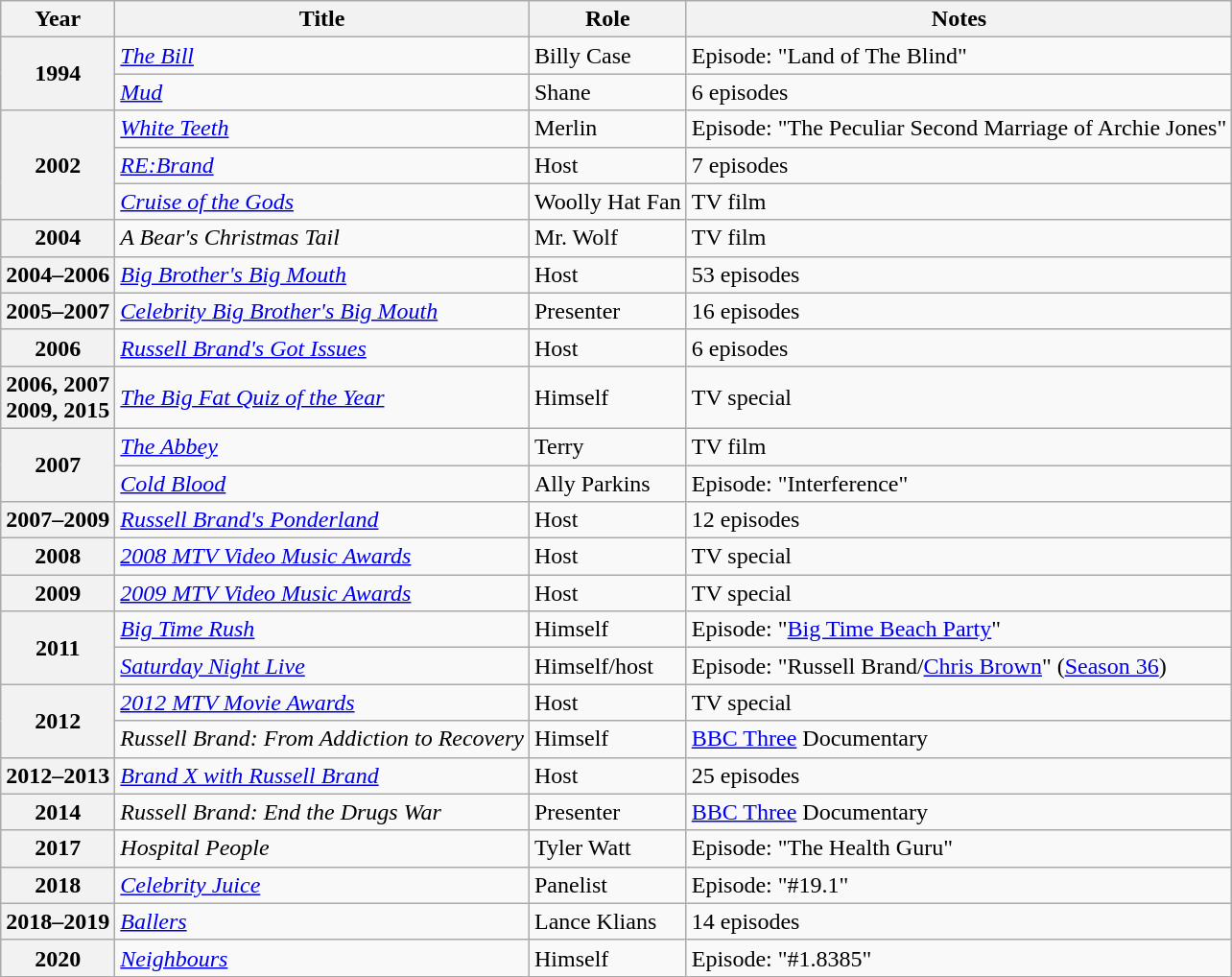<table class="wikitable plainrowheaders sortable">
<tr>
<th scope="col">Year</th>
<th scope="col">Title</th>
<th scope="col">Role</th>
<th scope="col" class="unsortable">Notes</th>
</tr>
<tr>
<th rowspan="2" scope="row">1994</th>
<td><em><a href='#'>The Bill</a></em></td>
<td>Billy Case</td>
<td>Episode: "Land of The Blind"</td>
</tr>
<tr>
<td><em><a href='#'>Mud</a></em></td>
<td>Shane</td>
<td>6 episodes</td>
</tr>
<tr>
<th rowspan="3" scope="row">2002</th>
<td><em><a href='#'>White Teeth</a></em></td>
<td>Merlin</td>
<td>Episode: "The Peculiar Second Marriage of Archie Jones"</td>
</tr>
<tr>
<td><em><a href='#'>RE:Brand</a></em></td>
<td>Host</td>
<td>7 episodes</td>
</tr>
<tr>
<td><em><a href='#'>Cruise of the Gods</a></em></td>
<td>Woolly Hat Fan</td>
<td>TV film</td>
</tr>
<tr>
<th scope="row">2004</th>
<td><em>A Bear's Christmas Tail</em></td>
<td>Mr. Wolf</td>
<td>TV film</td>
</tr>
<tr>
<th scope="row">2004–2006</th>
<td><em><a href='#'>Big Brother's Big Mouth</a></em></td>
<td>Host</td>
<td>53 episodes</td>
</tr>
<tr>
<th scope="row">2005–2007</th>
<td><em><a href='#'>Celebrity Big Brother's Big Mouth</a></em></td>
<td>Presenter</td>
<td>16 episodes</td>
</tr>
<tr>
<th scope="row">2006</th>
<td><em><a href='#'>Russell Brand's Got Issues</a></em></td>
<td>Host</td>
<td>6 episodes</td>
</tr>
<tr>
<th scope="row">2006, 2007<br>2009, 2015</th>
<td><em><a href='#'>The Big Fat Quiz of the Year</a></em></td>
<td>Himself</td>
<td>TV special</td>
</tr>
<tr>
<th rowspan="2" scope="row">2007</th>
<td><em><a href='#'>The Abbey</a></em></td>
<td>Terry</td>
<td>TV film</td>
</tr>
<tr>
<td><em><a href='#'>Cold Blood</a></em></td>
<td>Ally Parkins</td>
<td>Episode: "Interference"</td>
</tr>
<tr>
<th scope="row">2007–2009</th>
<td><em><a href='#'>Russell Brand's Ponderland</a></em></td>
<td>Host</td>
<td>12 episodes</td>
</tr>
<tr>
<th scope="row">2008</th>
<td><em><a href='#'>2008 MTV Video Music Awards</a></em></td>
<td>Host</td>
<td>TV special</td>
</tr>
<tr>
<th scope="row">2009</th>
<td><em><a href='#'>2009 MTV Video Music Awards</a></em></td>
<td>Host</td>
<td>TV special</td>
</tr>
<tr>
<th rowspan="2" scope="row">2011</th>
<td><em><a href='#'>Big Time Rush</a></em></td>
<td>Himself</td>
<td>Episode: "<a href='#'>Big Time Beach Party</a>"</td>
</tr>
<tr>
<td><em><a href='#'>Saturday Night Live</a></em></td>
<td>Himself/host</td>
<td>Episode: "Russell Brand/<a href='#'>Chris Brown</a>" (<a href='#'>Season 36</a>)</td>
</tr>
<tr>
<th rowspan="2" scope="row">2012</th>
<td><em><a href='#'>2012 MTV Movie Awards</a></em></td>
<td>Host</td>
<td>TV special</td>
</tr>
<tr>
<td><em>Russell Brand: From Addiction to Recovery</em></td>
<td>Himself</td>
<td><a href='#'>BBC Three</a> Documentary</td>
</tr>
<tr>
<th scope="row">2012–2013</th>
<td><em><a href='#'>Brand X with Russell Brand</a></em></td>
<td>Host</td>
<td>25 episodes</td>
</tr>
<tr>
<th scope="row">2014</th>
<td><em>Russell Brand: End the Drugs War</em></td>
<td>Presenter</td>
<td><a href='#'>BBC Three</a> Documentary</td>
</tr>
<tr>
<th scope="row">2017</th>
<td><em>Hospital People</em></td>
<td>Tyler Watt</td>
<td>Episode: "The Health Guru"</td>
</tr>
<tr>
<th scope="row">2018</th>
<td><em><a href='#'>Celebrity Juice</a></em></td>
<td>Panelist</td>
<td>Episode: "#19.1"</td>
</tr>
<tr>
<th scope="row">2018–2019</th>
<td><em><a href='#'>Ballers</a></em></td>
<td>Lance Klians</td>
<td>14 episodes</td>
</tr>
<tr>
<th scope="row">2020</th>
<td><em><a href='#'>Neighbours</a></em></td>
<td>Himself</td>
<td>Episode: "#1.8385"</td>
</tr>
</table>
